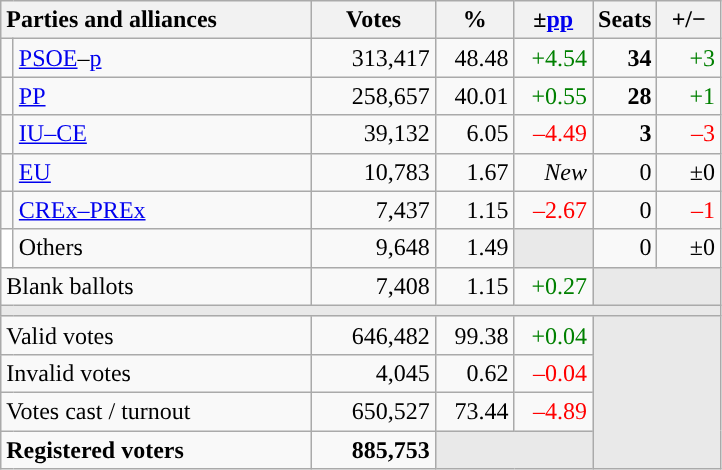<table class="wikitable" style="text-align:right;">
<tr>
<th style="text-align:left;" colspan="2" width="200">Parties and alliances</th>
<th width="75">Votes</th>
<th width="45">%</th>
<th width="45">±<a href='#'>pp</a></th>
<th width="35">Seats</th>
<th width="35">+/−</th>
</tr>
<tr>
<td width="1" style="color:inherit;background:"></td>
<td align="left"><a href='#'>PSOE</a>–<a href='#'>p</a></td>
<td>313,417</td>
<td>48.48</td>
<td style="color:green;">+4.54</td>
<td><strong>34</strong></td>
<td style="color:green;">+3</td>
</tr>
<tr>
<td style="color:inherit;background:"></td>
<td align="left"><a href='#'>PP</a></td>
<td>258,657</td>
<td>40.01</td>
<td style="color:green;">+0.55</td>
<td><strong>28</strong></td>
<td style="color:green;">+1</td>
</tr>
<tr>
<td style="color:inherit;background:"></td>
<td align="left"><a href='#'>IU–CE</a></td>
<td>39,132</td>
<td>6.05</td>
<td style="color:red;">–4.49</td>
<td><strong>3</strong></td>
<td style="color:red;">–3</td>
</tr>
<tr>
<td style="color:inherit;background:"></td>
<td align="left"><a href='#'>EU</a></td>
<td>10,783</td>
<td>1.67</td>
<td><em>New</em></td>
<td>0</td>
<td>±0</td>
</tr>
<tr>
<td style="color:inherit;background:"></td>
<td align="left"><a href='#'>CREx–PREx</a></td>
<td>7,437</td>
<td>1.15</td>
<td style="color:red;">–2.67</td>
<td>0</td>
<td style="color:red;">–1</td>
</tr>
<tr>
<td bgcolor="white"></td>
<td align="left">Others</td>
<td>9,648</td>
<td>1.49</td>
<td bgcolor="#E9E9E9"></td>
<td>0</td>
<td>±0</td>
</tr>
<tr>
<td align="left" colspan="2">Blank ballots</td>
<td>7,408</td>
<td>1.15</td>
<td style="color:green;">+0.27</td>
<td bgcolor="#E9E9E9" colspan="2"></td>
</tr>
<tr>
<td colspan="7" bgcolor="#E9E9E9"></td>
</tr>
<tr>
<td align="left" colspan="2">Valid votes</td>
<td>646,482</td>
<td>99.38</td>
<td style="color:green;">+0.04</td>
<td bgcolor="#E9E9E9" colspan="2" rowspan="4"></td>
</tr>
<tr>
<td align="left" colspan="2">Invalid votes</td>
<td>4,045</td>
<td>0.62</td>
<td style="color:red;">–0.04</td>
</tr>
<tr>
<td align="left" colspan="2">Votes cast / turnout</td>
<td>650,527</td>
<td>73.44</td>
<td style="color:red;">–4.89</td>
</tr>
<tr style="font-weight:bold;">
<td align="left" colspan="2">Registered voters</td>
<td>885,753</td>
<td bgcolor="#E9E9E9" colspan="2"></td>
</tr>
</table>
